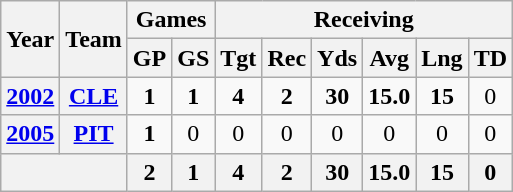<table class="wikitable" style="text-align:center">
<tr>
<th rowspan="2">Year</th>
<th rowspan="2">Team</th>
<th colspan="2">Games</th>
<th colspan="6">Receiving</th>
</tr>
<tr>
<th>GP</th>
<th>GS</th>
<th>Tgt</th>
<th>Rec</th>
<th>Yds</th>
<th>Avg</th>
<th>Lng</th>
<th>TD</th>
</tr>
<tr>
<th><a href='#'>2002</a></th>
<th><a href='#'>CLE</a></th>
<td><strong>1</strong></td>
<td><strong>1</strong></td>
<td><strong>4</strong></td>
<td><strong>2</strong></td>
<td><strong>30</strong></td>
<td><strong>15.0</strong></td>
<td><strong>15</strong></td>
<td>0</td>
</tr>
<tr>
<th><a href='#'>2005</a></th>
<th><a href='#'>PIT</a></th>
<td><strong>1</strong></td>
<td>0</td>
<td>0</td>
<td>0</td>
<td>0</td>
<td>0</td>
<td>0</td>
<td>0</td>
</tr>
<tr>
<th colspan="2"></th>
<th>2</th>
<th>1</th>
<th>4</th>
<th>2</th>
<th>30</th>
<th>15.0</th>
<th>15</th>
<th>0</th>
</tr>
</table>
